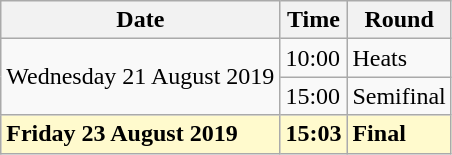<table class="wikitable">
<tr>
<th>Date</th>
<th>Time</th>
<th>Round</th>
</tr>
<tr>
<td rowspan=2>Wednesday 21 August 2019</td>
<td>10:00</td>
<td>Heats</td>
</tr>
<tr>
<td>15:00</td>
<td>Semifinal</td>
</tr>
<tr>
<td style=background:lemonchiffon><strong>Friday 23 August 2019</strong></td>
<td style=background:lemonchiffon><strong>15:03</strong></td>
<td style=background:lemonchiffon><strong>Final</strong></td>
</tr>
</table>
